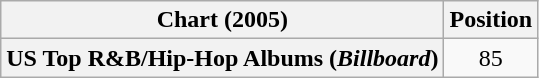<table class="wikitable plainrowheaders" style="text-align:center">
<tr>
<th scope="col">Chart (2005)</th>
<th scope="col">Position</th>
</tr>
<tr>
<th scope="row">US Top R&B/Hip-Hop Albums (<em>Billboard</em>)</th>
<td>85</td>
</tr>
</table>
